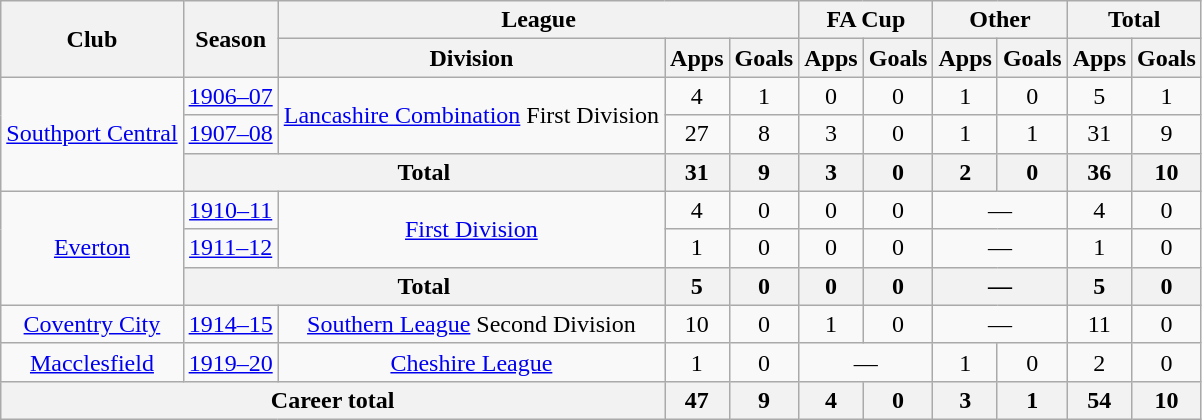<table class="wikitable" style="text-align:center">
<tr>
<th rowspan="2">Club</th>
<th rowspan="2">Season</th>
<th colspan="3">League</th>
<th colspan="2">FA Cup</th>
<th colspan="2">Other</th>
<th colspan="2">Total</th>
</tr>
<tr>
<th>Division</th>
<th>Apps</th>
<th>Goals</th>
<th>Apps</th>
<th>Goals</th>
<th>Apps</th>
<th>Goals</th>
<th>Apps</th>
<th>Goals</th>
</tr>
<tr>
<td rowspan="3"><a href='#'>Southport Central</a></td>
<td><a href='#'>1906–07</a></td>
<td rowspan="2"><a href='#'>Lancashire Combination</a> First Division</td>
<td>4</td>
<td>1</td>
<td>0</td>
<td>0</td>
<td>1</td>
<td>0</td>
<td>5</td>
<td>1</td>
</tr>
<tr>
<td><a href='#'>1907–08</a></td>
<td>27</td>
<td>8</td>
<td>3</td>
<td>0</td>
<td>1</td>
<td>1</td>
<td>31</td>
<td>9</td>
</tr>
<tr>
<th colspan="2">Total</th>
<th>31</th>
<th>9</th>
<th>3</th>
<th>0</th>
<th>2</th>
<th>0</th>
<th>36</th>
<th>10</th>
</tr>
<tr>
<td rowspan="3"><a href='#'>Everton</a></td>
<td><a href='#'>1910–11</a></td>
<td rowspan="2"><a href='#'>First Division</a></td>
<td>4</td>
<td>0</td>
<td>0</td>
<td>0</td>
<td colspan="2">―</td>
<td>4</td>
<td>0</td>
</tr>
<tr>
<td><a href='#'>1911–12</a></td>
<td>1</td>
<td>0</td>
<td>0</td>
<td>0</td>
<td colspan="2">―</td>
<td>1</td>
<td>0</td>
</tr>
<tr>
<th colspan="2">Total</th>
<th>5</th>
<th>0</th>
<th>0</th>
<th>0</th>
<th colspan="2">―</th>
<th>5</th>
<th>0</th>
</tr>
<tr>
<td><a href='#'>Coventry City</a></td>
<td><a href='#'>1914–15</a></td>
<td><a href='#'>Southern League</a> Second Division</td>
<td>10</td>
<td>0</td>
<td>1</td>
<td>0</td>
<td colspan="2">―</td>
<td>11</td>
<td>0</td>
</tr>
<tr>
<td><a href='#'>Macclesfield</a></td>
<td><a href='#'>1919–20</a></td>
<td><a href='#'>Cheshire League</a></td>
<td>1</td>
<td>0</td>
<td colspan="2">―</td>
<td>1</td>
<td>0</td>
<td>2</td>
<td>0</td>
</tr>
<tr>
<th colspan="3">Career total</th>
<th>47</th>
<th>9</th>
<th>4</th>
<th>0</th>
<th>3</th>
<th>1</th>
<th>54</th>
<th>10</th>
</tr>
</table>
